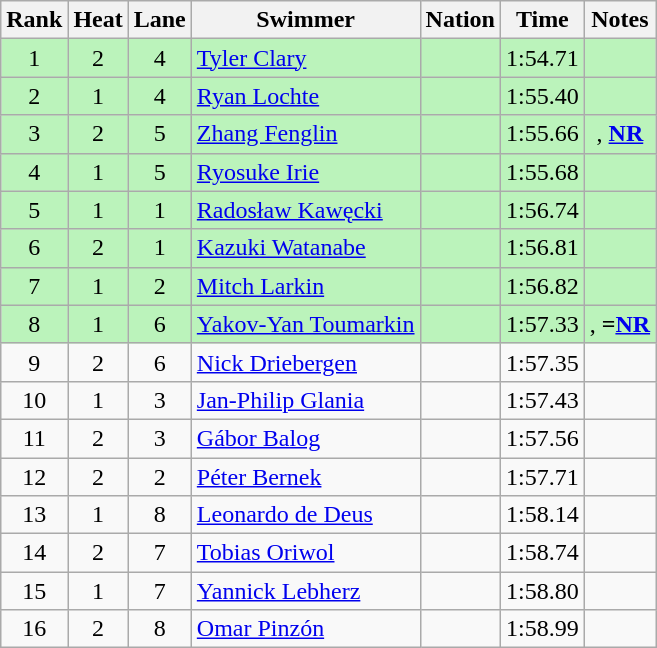<table class="wikitable sortable" style="text-align:center">
<tr>
<th>Rank</th>
<th>Heat</th>
<th>Lane</th>
<th>Swimmer</th>
<th>Nation</th>
<th>Time</th>
<th>Notes</th>
</tr>
<tr bgcolor=bbf3bb>
<td>1</td>
<td>2</td>
<td>4</td>
<td align=left><a href='#'>Tyler Clary</a></td>
<td align=left></td>
<td>1:54.71</td>
<td></td>
</tr>
<tr bgcolor=bbf3bb>
<td>2</td>
<td>1</td>
<td>4</td>
<td align=left><a href='#'>Ryan Lochte</a></td>
<td align=left></td>
<td>1:55.40</td>
<td></td>
</tr>
<tr bgcolor=bbf3bb>
<td>3</td>
<td>2</td>
<td>5</td>
<td align=left><a href='#'>Zhang Fenglin</a></td>
<td align=left></td>
<td>1:55.66</td>
<td>, <strong><a href='#'>NR</a></strong></td>
</tr>
<tr bgcolor=bbf3bb>
<td>4</td>
<td>1</td>
<td>5</td>
<td align=left><a href='#'>Ryosuke Irie</a></td>
<td align=left></td>
<td>1:55.68</td>
<td></td>
</tr>
<tr bgcolor=bbf3bb>
<td>5</td>
<td>1</td>
<td>1</td>
<td align=left><a href='#'>Radosław Kawęcki</a></td>
<td align=left></td>
<td>1:56.74</td>
<td></td>
</tr>
<tr bgcolor=bbf3bb>
<td>6</td>
<td>2</td>
<td>1</td>
<td align=left><a href='#'>Kazuki Watanabe</a></td>
<td align=left></td>
<td>1:56.81</td>
<td></td>
</tr>
<tr bgcolor=bbf3bb>
<td>7</td>
<td>1</td>
<td>2</td>
<td align=left><a href='#'>Mitch Larkin</a></td>
<td align=left></td>
<td>1:56.82</td>
<td></td>
</tr>
<tr bgcolor=bbf3bb>
<td>8</td>
<td>1</td>
<td>6</td>
<td align=left><a href='#'>Yakov-Yan Toumarkin</a></td>
<td align=left></td>
<td>1:57.33</td>
<td>, <strong>=<a href='#'>NR</a></strong></td>
</tr>
<tr>
<td>9</td>
<td>2</td>
<td>6</td>
<td align=left><a href='#'>Nick Driebergen</a></td>
<td align=left></td>
<td>1:57.35</td>
<td></td>
</tr>
<tr>
<td>10</td>
<td>1</td>
<td>3</td>
<td align=left><a href='#'>Jan-Philip Glania</a></td>
<td align=left></td>
<td>1:57.43</td>
<td></td>
</tr>
<tr>
<td>11</td>
<td>2</td>
<td>3</td>
<td align=left><a href='#'>Gábor Balog</a></td>
<td align=left></td>
<td>1:57.56</td>
<td></td>
</tr>
<tr>
<td>12</td>
<td>2</td>
<td>2</td>
<td align=left><a href='#'>Péter Bernek</a></td>
<td align=left></td>
<td>1:57.71</td>
<td></td>
</tr>
<tr>
<td>13</td>
<td>1</td>
<td>8</td>
<td align=left><a href='#'>Leonardo de Deus</a></td>
<td align=left></td>
<td>1:58.14</td>
<td></td>
</tr>
<tr>
<td>14</td>
<td>2</td>
<td>7</td>
<td align=left><a href='#'>Tobias Oriwol</a></td>
<td align=left></td>
<td>1:58.74</td>
<td></td>
</tr>
<tr>
<td>15</td>
<td>1</td>
<td>7</td>
<td align=left><a href='#'>Yannick Lebherz</a></td>
<td align=left></td>
<td>1:58.80</td>
<td></td>
</tr>
<tr>
<td>16</td>
<td>2</td>
<td>8</td>
<td align=left><a href='#'>Omar Pinzón</a></td>
<td align=left></td>
<td>1:58.99</td>
<td></td>
</tr>
</table>
